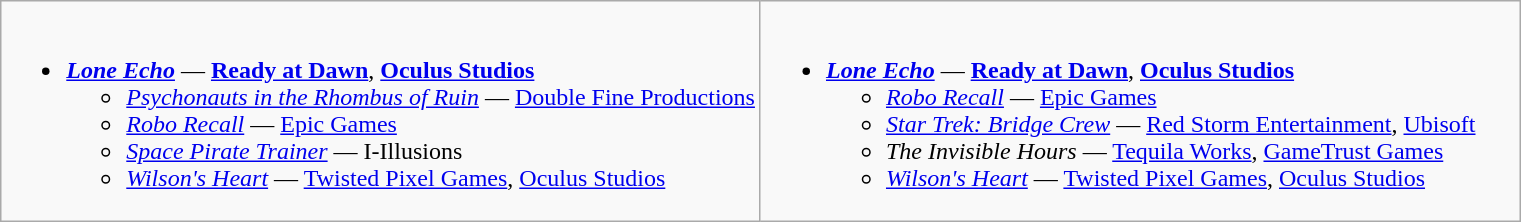<table class="wikitable">
<tr>
<td valign="top" width="50%"><br><ul><li><strong><em><a href='#'>Lone Echo</a></em></strong> — <strong><a href='#'>Ready at Dawn</a></strong>, <strong><a href='#'>Oculus Studios</a></strong><ul><li><em><a href='#'>Psychonauts in the Rhombus of Ruin</a></em> — <a href='#'>Double Fine Productions</a></li><li><em><a href='#'>Robo Recall</a></em> — <a href='#'>Epic Games</a></li><li><em><a href='#'>Space Pirate Trainer</a></em> — I-Illusions</li><li><em><a href='#'>Wilson's Heart</a></em> — <a href='#'>Twisted Pixel Games</a>, <a href='#'>Oculus Studios</a></li></ul></li></ul></td>
<td valign="top" width="50%"><br><ul><li><strong><em><a href='#'>Lone Echo</a></em></strong> — <strong><a href='#'>Ready at Dawn</a></strong>, <strong><a href='#'>Oculus Studios</a></strong><ul><li><em><a href='#'>Robo Recall</a></em> — <a href='#'>Epic Games</a></li><li><em><a href='#'>Star Trek: Bridge Crew</a></em> — <a href='#'>Red Storm Entertainment</a>, <a href='#'>Ubisoft</a></li><li><em>The Invisible Hours</em> — <a href='#'>Tequila Works</a>, <a href='#'>GameTrust Games</a></li><li><em><a href='#'>Wilson's Heart</a></em> — <a href='#'>Twisted Pixel Games</a>, <a href='#'>Oculus Studios</a></li></ul></li></ul></td>
</tr>
</table>
